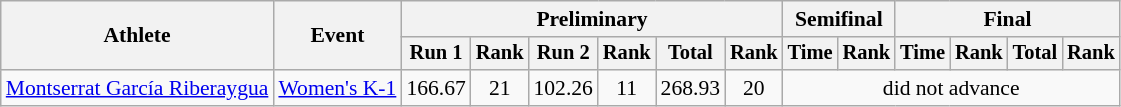<table class="wikitable" style="font-size:90%">
<tr>
<th rowspan="2">Athlete</th>
<th rowspan="2">Event</th>
<th colspan="6">Preliminary</th>
<th colspan="2">Semifinal</th>
<th colspan="4">Final</th>
</tr>
<tr style="font-size:95%">
<th>Run 1</th>
<th>Rank</th>
<th>Run 2</th>
<th>Rank</th>
<th>Total</th>
<th>Rank</th>
<th>Time</th>
<th>Rank</th>
<th>Time</th>
<th>Rank</th>
<th>Total</th>
<th>Rank</th>
</tr>
<tr align=center>
<td align=left><a href='#'>Montserrat García Riberaygua</a></td>
<td align=left><a href='#'>Women's K-1</a></td>
<td>166.67</td>
<td>21</td>
<td>102.26</td>
<td>11</td>
<td>268.93</td>
<td>20</td>
<td colspan=6>did not advance</td>
</tr>
</table>
